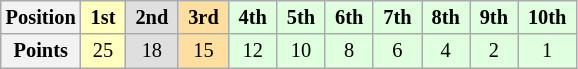<table class="wikitable" style="font-size:85%; text-align:center">
<tr>
<th>Position</th>
<td style="background:#ffffbf;"> <strong>1st</strong> </td>
<td style="background:#dfdfdf;"> <strong>2nd</strong> </td>
<td style="background:#ffdf9f;"> <strong>3rd</strong> </td>
<td style="background:#dfffdf;"> <strong>4th</strong> </td>
<td style="background:#dfffdf;"> <strong>5th</strong> </td>
<td style="background:#dfffdf;"> <strong>6th</strong> </td>
<td style="background:#dfffdf;"> <strong>7th</strong> </td>
<td style="background:#dfffdf;"> <strong>8th</strong> </td>
<td style="background:#dfffdf;"> <strong>9th</strong> </td>
<td style="background:#dfffdf;"> <strong>10th</strong> </td>
</tr>
<tr>
<th>Points</th>
<td style="background:#ffffbf;">25</td>
<td style="background:#dfdfdf;">18</td>
<td style="background:#ffdf9f;">15</td>
<td style="background:#dfffdf;">12</td>
<td style="background:#dfffdf;">10</td>
<td style="background:#dfffdf;">8</td>
<td style="background:#dfffdf;">6</td>
<td style="background:#dfffdf;">4</td>
<td style="background:#dfffdf;">2</td>
<td style="background:#dfffdf;">1</td>
</tr>
</table>
